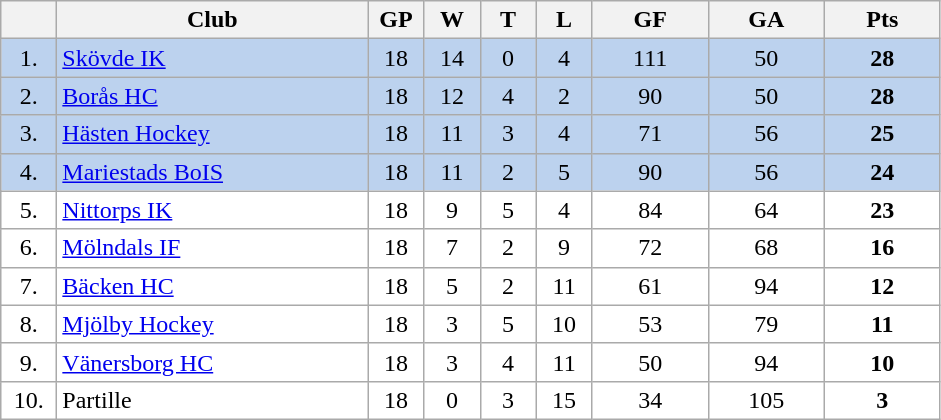<table class="wikitable">
<tr>
<th width="30"></th>
<th width="200">Club</th>
<th width="30">GP</th>
<th width="30">W</th>
<th width="30">T</th>
<th width="30">L</th>
<th width="70">GF</th>
<th width="70">GA</th>
<th width="70">Pts</th>
</tr>
<tr bgcolor="#BCD2EE" align="center">
<td>1.</td>
<td align="left"><a href='#'>Skövde IK</a></td>
<td>18</td>
<td>14</td>
<td>0</td>
<td>4</td>
<td>111</td>
<td>50</td>
<td><strong>28</strong></td>
</tr>
<tr bgcolor="#BCD2EE" align="center">
<td>2.</td>
<td align="left"><a href='#'>Borås HC</a></td>
<td>18</td>
<td>12</td>
<td>4</td>
<td>2</td>
<td>90</td>
<td>50</td>
<td><strong>28</strong></td>
</tr>
<tr bgcolor="#BCD2EE" align="center">
<td>3.</td>
<td align="left"><a href='#'>Hästen Hockey</a></td>
<td>18</td>
<td>11</td>
<td>3</td>
<td>4</td>
<td>71</td>
<td>56</td>
<td><strong>25</strong></td>
</tr>
<tr bgcolor="#BCD2EE" align="center">
<td>4.</td>
<td align="left"><a href='#'>Mariestads BoIS</a></td>
<td>18</td>
<td>11</td>
<td>2</td>
<td>5</td>
<td>90</td>
<td>56</td>
<td><strong>24</strong></td>
</tr>
<tr bgcolor="#FFFFFF" align="center">
<td>5.</td>
<td align="left"><a href='#'>Nittorps IK</a></td>
<td>18</td>
<td>9</td>
<td>5</td>
<td>4</td>
<td>84</td>
<td>64</td>
<td><strong>23</strong></td>
</tr>
<tr bgcolor="#FFFFFF" align="center">
<td>6.</td>
<td align="left"><a href='#'>Mölndals IF</a></td>
<td>18</td>
<td>7</td>
<td>2</td>
<td>9</td>
<td>72</td>
<td>68</td>
<td><strong>16</strong></td>
</tr>
<tr bgcolor="#FFFFFF" align="center">
<td>7.</td>
<td align="left"><a href='#'>Bäcken HC</a></td>
<td>18</td>
<td>5</td>
<td>2</td>
<td>11</td>
<td>61</td>
<td>94</td>
<td><strong>12</strong></td>
</tr>
<tr bgcolor="#FFFFFF" align="center">
<td>8.</td>
<td align="left"><a href='#'>Mjölby Hockey</a></td>
<td>18</td>
<td>3</td>
<td>5</td>
<td>10</td>
<td>53</td>
<td>79</td>
<td><strong>11</strong></td>
</tr>
<tr bgcolor="#FFFFFF" align="center">
<td>9.</td>
<td align="left"><a href='#'>Vänersborg HC</a></td>
<td>18</td>
<td>3</td>
<td>4</td>
<td>11</td>
<td>50</td>
<td>94</td>
<td><strong>10</strong></td>
</tr>
<tr bgcolor="#FFFFFF" align="center">
<td>10.</td>
<td align="left">Partille</td>
<td>18</td>
<td>0</td>
<td>3</td>
<td>15</td>
<td>34</td>
<td>105</td>
<td><strong>3</strong></td>
</tr>
</table>
